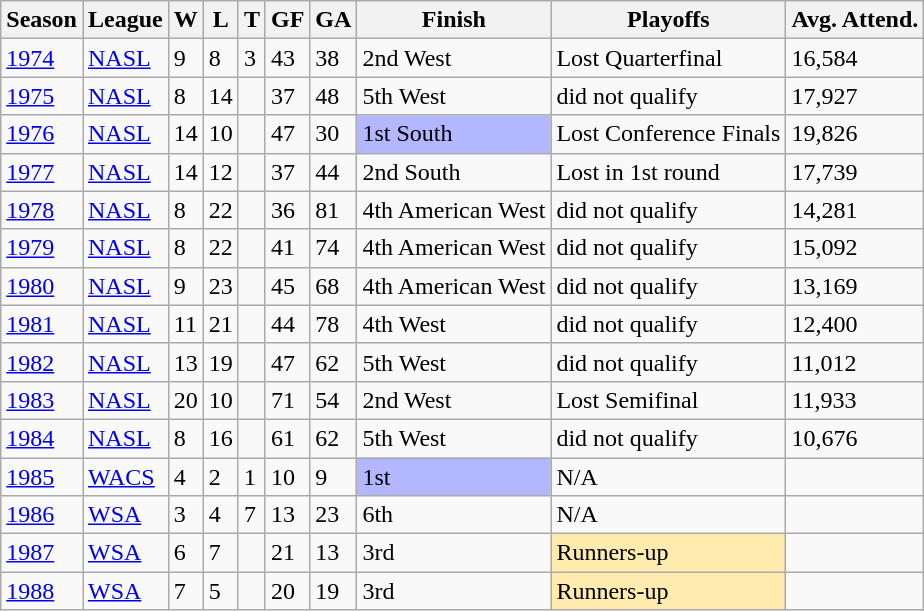<table class="wikitable">
<tr>
<th>Season</th>
<th>League</th>
<th>W</th>
<th>L</th>
<th>T</th>
<th>GF</th>
<th>GA</th>
<th>Finish</th>
<th>Playoffs</th>
<th>Avg. Attend.</th>
</tr>
<tr>
<td><a href='#'>1974</a></td>
<td><a href='#'>NASL</a></td>
<td>9</td>
<td>8</td>
<td>3</td>
<td>43</td>
<td>38</td>
<td>2nd West</td>
<td>Lost Quarterfinal</td>
<td>16,584</td>
</tr>
<tr>
<td><a href='#'>1975</a></td>
<td><a href='#'>NASL</a></td>
<td>8</td>
<td>14</td>
<td></td>
<td>37</td>
<td>48</td>
<td>5th West</td>
<td>did not qualify</td>
<td>17,927</td>
</tr>
<tr>
<td><a href='#'>1976</a></td>
<td><a href='#'>NASL</a></td>
<td>14</td>
<td>10</td>
<td></td>
<td>47</td>
<td>30</td>
<td bgcolor="#B3B7FF">1st South</td>
<td>Lost Conference Finals</td>
<td>19,826</td>
</tr>
<tr>
<td><a href='#'>1977</a></td>
<td><a href='#'>NASL</a></td>
<td>14</td>
<td>12</td>
<td></td>
<td>37</td>
<td>44</td>
<td>2nd South</td>
<td>Lost in 1st round</td>
<td>17,739</td>
</tr>
<tr>
<td><a href='#'>1978</a></td>
<td><a href='#'>NASL</a></td>
<td>8</td>
<td>22</td>
<td></td>
<td>36</td>
<td>81</td>
<td>4th American West</td>
<td>did not qualify</td>
<td>14,281</td>
</tr>
<tr>
<td><a href='#'>1979</a></td>
<td><a href='#'>NASL</a></td>
<td>8</td>
<td>22</td>
<td></td>
<td>41</td>
<td>74</td>
<td>4th American West</td>
<td>did not qualify</td>
<td>15,092</td>
</tr>
<tr>
<td><a href='#'>1980</a></td>
<td><a href='#'>NASL</a></td>
<td>9</td>
<td>23</td>
<td></td>
<td>45</td>
<td>68</td>
<td>4th American West</td>
<td>did not qualify</td>
<td>13,169</td>
</tr>
<tr>
<td><a href='#'>1981</a></td>
<td><a href='#'>NASL</a></td>
<td>11</td>
<td>21</td>
<td></td>
<td>44</td>
<td>78</td>
<td>4th West</td>
<td>did not qualify</td>
<td>12,400</td>
</tr>
<tr>
<td><a href='#'>1982</a></td>
<td><a href='#'>NASL</a></td>
<td>13</td>
<td>19</td>
<td></td>
<td>47</td>
<td>62</td>
<td>5th West</td>
<td>did not qualify</td>
<td>11,012</td>
</tr>
<tr>
<td><a href='#'>1983</a></td>
<td><a href='#'>NASL</a></td>
<td>20</td>
<td>10</td>
<td></td>
<td>71</td>
<td>54</td>
<td>2nd West</td>
<td>Lost Semifinal</td>
<td>11,933</td>
</tr>
<tr>
<td><a href='#'>1984</a></td>
<td><a href='#'>NASL</a></td>
<td>8</td>
<td>16</td>
<td></td>
<td>61</td>
<td>62</td>
<td>5th West</td>
<td>did not qualify</td>
<td>10,676</td>
</tr>
<tr>
<td><a href='#'>1985</a></td>
<td><a href='#'>WACS</a></td>
<td>4</td>
<td>2</td>
<td>1</td>
<td>10</td>
<td>9</td>
<td bgcolor="#B3B7FF">1st</td>
<td>N/A</td>
<td></td>
</tr>
<tr>
<td><a href='#'>1986</a></td>
<td><a href='#'>WSA</a></td>
<td>3</td>
<td>4</td>
<td>7</td>
<td>13</td>
<td>23</td>
<td>6th</td>
<td>N/A</td>
<td></td>
</tr>
<tr>
<td><a href='#'>1987</a></td>
<td><a href='#'>WSA</a></td>
<td>6</td>
<td>7</td>
<td></td>
<td>21</td>
<td>13</td>
<td>3rd</td>
<td bgcolor="#FFEBAD">Runners-up</td>
<td></td>
</tr>
<tr>
<td><a href='#'>1988</a></td>
<td><a href='#'>WSA</a></td>
<td>7</td>
<td>5</td>
<td></td>
<td>20</td>
<td>19</td>
<td>3rd</td>
<td bgcolor="#FFEBAD">Runners-up</td>
<td></td>
</tr>
</table>
